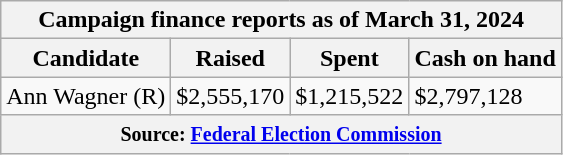<table class="wikitable sortable">
<tr>
<th colspan="4">Campaign finance reports as of March 31, 2024</th>
</tr>
<tr style="text-align:center;">
<th>Candidate</th>
<th>Raised</th>
<th>Spent</th>
<th>Cash on hand</th>
</tr>
<tr>
<td>Ann Wagner (R)</td>
<td>$2,555,170</td>
<td>$1,215,522</td>
<td>$2,797,128</td>
</tr>
<tr>
<th colspan="4"><small>Source: <a href='#'>Federal Election Commission</a></small></th>
</tr>
</table>
